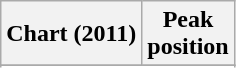<table class="wikitable">
<tr>
<th align="left">Chart (2011)</th>
<th align="left">Peak<br>position</th>
</tr>
<tr>
</tr>
<tr>
</tr>
</table>
